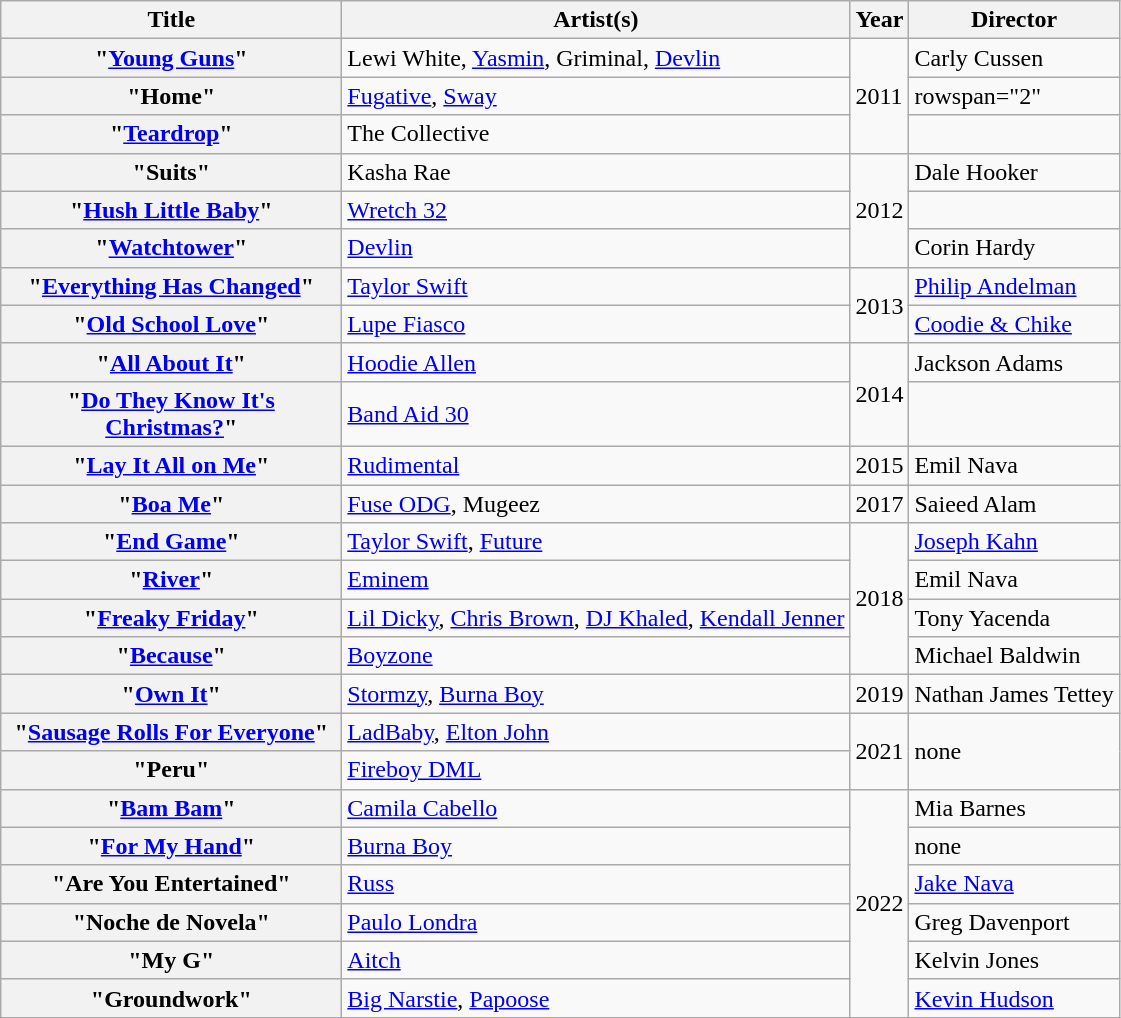<table class="wikitable plainrowheaders">
<tr>
<th width="220" scope="col">Title</th>
<th scope="col">Artist(s)</th>
<th scope="col">Year</th>
<th scope="col">Director</th>
</tr>
<tr>
<th scope="row">"<a href='#'>Young Guns</a>"</th>
<td>Lewi White, <a href='#'>Yasmin</a>, Griminal, <a href='#'>Devlin</a></td>
<td rowspan="3">2011</td>
<td>Carly Cussen</td>
</tr>
<tr>
<th scope="row">"Home"</th>
<td><a href='#'>Fugative</a>, <a href='#'>Sway</a></td>
<td>rowspan="2" </td>
</tr>
<tr>
<th scope="row">"<a href='#'>Teardrop</a>"</th>
<td>The Collective</td>
</tr>
<tr>
<th scope ="row">"Suits"</th>
<td>Kasha Rae</td>
<td rowspan="3">2012</td>
<td>Dale Hooker</td>
</tr>
<tr>
<th scope="row">"<a href='#'>Hush Little Baby</a>"</th>
<td><a href='#'>Wretch 32</a></td>
<td></td>
</tr>
<tr>
<th scope="row">"<a href='#'>Watchtower</a>"</th>
<td><a href='#'>Devlin</a></td>
<td>Corin Hardy</td>
</tr>
<tr>
<th scope="row">"<a href='#'>Everything Has Changed</a>"</th>
<td><a href='#'>Taylor Swift</a></td>
<td rowspan="2">2013</td>
<td><a href='#'>Philip Andelman</a></td>
</tr>
<tr>
<th scope="row">"<a href='#'>Old School Love</a>"</th>
<td><a href='#'>Lupe Fiasco</a></td>
<td><a href='#'>Coodie & Chike</a></td>
</tr>
<tr>
<th scope="row">"<a href='#'>All About It</a>"</th>
<td><a href='#'>Hoodie Allen</a></td>
<td rowspan="2">2014</td>
<td>Jackson Adams</td>
</tr>
<tr>
<th scope="row">"<a href='#'>Do They Know It's Christmas?</a>"</th>
<td><a href='#'>Band Aid 30</a></td>
<td></td>
</tr>
<tr>
<th scope="row">"<a href='#'>Lay It All on Me</a>"</th>
<td><a href='#'>Rudimental</a></td>
<td>2015</td>
<td>Emil Nava</td>
</tr>
<tr>
<th scope="row">"<a href='#'>Boa Me</a>"</th>
<td><a href='#'>Fuse ODG</a>, Mugeez</td>
<td>2017</td>
<td>Saieed Alam</td>
</tr>
<tr>
<th scope="row">"<a href='#'>End Game</a>"</th>
<td><a href='#'>Taylor Swift</a>, <a href='#'>Future</a></td>
<td rowspan="4">2018</td>
<td><a href='#'>Joseph Kahn</a></td>
</tr>
<tr>
<th scope="row">"<a href='#'>River</a>"</th>
<td><a href='#'>Eminem</a></td>
<td>Emil Nava</td>
</tr>
<tr>
<th scope="row">"<a href='#'>Freaky Friday</a>"</th>
<td><a href='#'>Lil Dicky</a>, <a href='#'>Chris Brown</a>, <a href='#'>DJ Khaled</a>, <a href='#'>Kendall Jenner</a></td>
<td>Tony Yacenda</td>
</tr>
<tr>
<th scope="row">"<a href='#'>Because</a>"</th>
<td><a href='#'>Boyzone</a></td>
<td>Michael Baldwin</td>
</tr>
<tr>
<th scope="row">"<a href='#'>Own It</a>"</th>
<td><a href='#'>Stormzy</a>, <a href='#'>Burna Boy</a></td>
<td>2019</td>
<td>Nathan James Tettey</td>
</tr>
<tr>
<th scope="row">"<a href='#'>Sausage Rolls For Everyone</a>"</th>
<td><a href='#'>LadBaby</a>, <a href='#'>Elton John</a></td>
<td rowspan="2">2021</td>
<td rowspan="2">none</td>
</tr>
<tr>
<th scope="row">"Peru"</th>
<td><a href='#'>Fireboy DML</a></td>
</tr>
<tr>
<th scope="row">"<a href='#'>Bam Bam</a>"</th>
<td><a href='#'>Camila Cabello</a></td>
<td rowspan="6">2022</td>
<td>Mia Barnes</td>
</tr>
<tr>
<th scope="row">"<a href='#'>For My Hand</a>"</th>
<td><a href='#'>Burna Boy</a></td>
<td>none</td>
</tr>
<tr>
<th scope="row">"Are You Entertained"</th>
<td><a href='#'>Russ</a></td>
<td><a href='#'>Jake Nava</a></td>
</tr>
<tr>
<th scope="row">"Noche de Novela"</th>
<td><a href='#'>Paulo Londra</a></td>
<td>Greg Davenport</td>
</tr>
<tr>
<th scope="row">"My G"</th>
<td><a href='#'>Aitch</a></td>
<td>Kelvin Jones</td>
</tr>
<tr>
<th scope="row">"Groundwork"</th>
<td><a href='#'>Big Narstie</a>, <a href='#'>Papoose</a></td>
<td><a href='#'>Kevin Hudson</a></td>
</tr>
</table>
